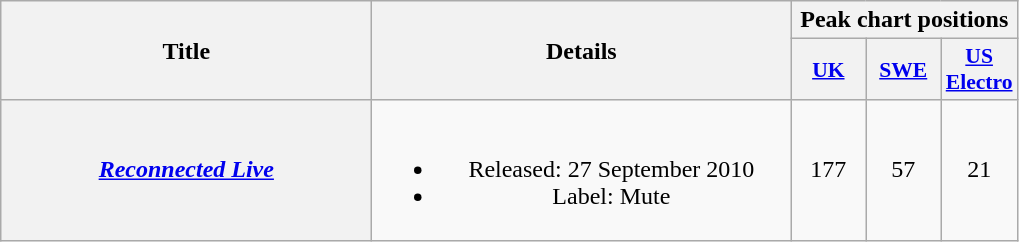<table class="wikitable plainrowheaders" style="text-align:center;">
<tr>
<th scope="col" rowspan="2" style="width:15em;">Title</th>
<th scope="col" rowspan="2" style="width:17em;">Details</th>
<th colspan="3">Peak chart positions</th>
</tr>
<tr>
<th scope="col" style="width:3em;font-size:90%;"><a href='#'>UK</a><br></th>
<th scope="col" style="width:3em;font-size:90%;"><a href='#'>SWE</a><br></th>
<th scope="col" style="width:3em;font-size:90%;"><a href='#'>US<br>Electro</a><br></th>
</tr>
<tr>
<th scope="row"><em><a href='#'>Reconnected Live</a></em></th>
<td><br><ul><li>Released: 27 September 2010</li><li>Label: Mute</li></ul></td>
<td>177</td>
<td>57</td>
<td>21</td>
</tr>
</table>
